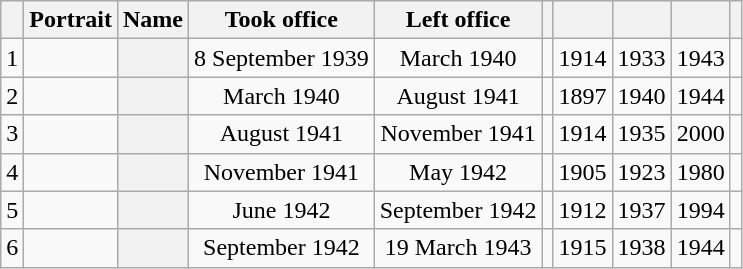<table class="wikitable sortable" style=text-align:center>
<tr>
<th scope=col></th>
<th scope=col class="unsortable">Portrait</th>
<th scope=col>Name</th>
<th scope=col>Took office</th>
<th scope=col>Left office</th>
<th scope=col></th>
<th scope=col></th>
<th scope=col></th>
<th scope=col></th>
<th scope=col class="unsortable"></th>
</tr>
<tr>
<td>1</td>
<td></td>
<th align="center" scope="row" style="font-weight:normal;"></th>
<td>8 September 1939</td>
<td>March 1940</td>
<td></td>
<td>1914</td>
<td>1933</td>
<td>1943</td>
<td></td>
</tr>
<tr>
<td>2</td>
<td></td>
<th align="center" scope="row" style="font-weight:normal;"></th>
<td>March 1940</td>
<td>August 1941</td>
<td></td>
<td>1897</td>
<td>1940</td>
<td>1944</td>
<td></td>
</tr>
<tr>
<td>3</td>
<td></td>
<th align="center" scope="row" style="font-weight:normal;"></th>
<td>August 1941</td>
<td>November 1941</td>
<td></td>
<td>1914</td>
<td>1935</td>
<td>2000</td>
<td></td>
</tr>
<tr>
<td>4</td>
<td></td>
<th align="center" scope="row" style="font-weight:normal;"></th>
<td>November 1941</td>
<td>May 1942</td>
<td></td>
<td>1905</td>
<td>1923</td>
<td>1980</td>
<td></td>
</tr>
<tr>
<td>5</td>
<td></td>
<th align="center" scope="row" style="font-weight:normal;"></th>
<td>June 1942</td>
<td>September 1942</td>
<td></td>
<td>1912</td>
<td>1937</td>
<td>1994</td>
<td></td>
</tr>
<tr>
<td>6</td>
<td></td>
<th align="center" scope="row" style="font-weight:normal;"></th>
<td>September 1942</td>
<td>19 March 1943</td>
<td></td>
<td>1915</td>
<td>1938</td>
<td>1944</td>
<td></td>
</tr>
</table>
